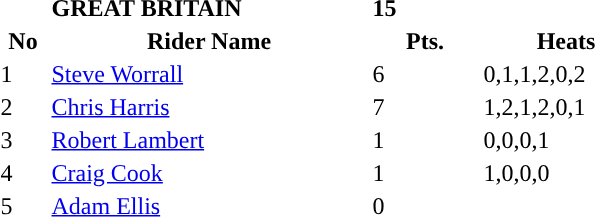<table class="toccolours">
<tr>
<td></td>
<td><strong>GREAT BRITAIN</strong></td>
<td><strong>15</strong></td>
</tr>
<tr style="background-color:">
<th width=30px>No</th>
<th width=210px>Rider Name</th>
<th width=70px>Pts.</th>
<th width=110px>Heats</th>
</tr>
<tr style="background-color:">
<td>1</td>
<td><a href='#'>Steve Worrall</a></td>
<td>6</td>
<td>0,1,1,2,0,2</td>
</tr>
<tr style="background-color:">
<td>2</td>
<td><a href='#'>Chris Harris</a></td>
<td>7</td>
<td>1,2,1,2,0,1</td>
</tr>
<tr style="background-color:">
<td>3</td>
<td><a href='#'>Robert Lambert</a></td>
<td>1</td>
<td>0,0,0,1</td>
</tr>
<tr style="background-color:">
<td>4</td>
<td><a href='#'>Craig Cook</a></td>
<td>1</td>
<td>1,0,0,0</td>
</tr>
<tr style="background-color:">
<td>5</td>
<td><a href='#'>Adam Ellis</a></td>
<td>0</td>
<td></td>
</tr>
</table>
